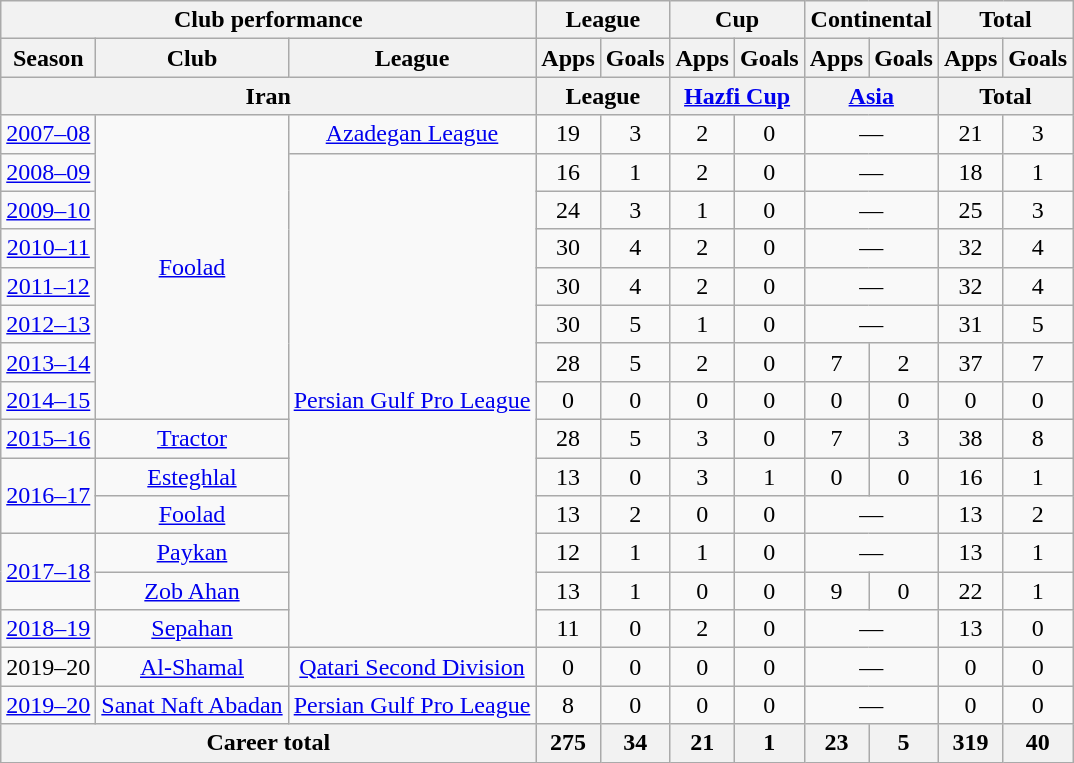<table class="wikitable" style="text-align:center">
<tr>
<th colspan=3>Club performance</th>
<th colspan=2>League</th>
<th colspan=2>Cup</th>
<th colspan=2>Continental</th>
<th colspan=2>Total</th>
</tr>
<tr>
<th>Season</th>
<th>Club</th>
<th>League</th>
<th>Apps</th>
<th>Goals</th>
<th>Apps</th>
<th>Goals</th>
<th>Apps</th>
<th>Goals</th>
<th>Apps</th>
<th>Goals</th>
</tr>
<tr>
<th colspan=3>Iran</th>
<th colspan=2>League</th>
<th colspan=2><a href='#'>Hazfi Cup</a></th>
<th colspan=2><a href='#'>Asia</a></th>
<th colspan=2>Total</th>
</tr>
<tr>
<td><a href='#'>2007–08</a></td>
<td rowspan=8><a href='#'>Foolad</a></td>
<td><a href='#'>Azadegan League</a></td>
<td>19</td>
<td>3</td>
<td>2</td>
<td>0</td>
<td colspan=2>—</td>
<td>21</td>
<td>3</td>
</tr>
<tr>
<td><a href='#'>2008–09</a></td>
<td rowspan=13><a href='#'>Persian Gulf Pro League</a></td>
<td>16</td>
<td>1</td>
<td>2</td>
<td>0</td>
<td colspan=2>—</td>
<td>18</td>
<td>1</td>
</tr>
<tr>
<td><a href='#'>2009–10</a></td>
<td>24</td>
<td>3</td>
<td>1</td>
<td>0</td>
<td colspan=2>—</td>
<td>25</td>
<td>3</td>
</tr>
<tr>
<td><a href='#'>2010–11</a></td>
<td>30</td>
<td>4</td>
<td>2</td>
<td>0</td>
<td colspan=2>—</td>
<td>32</td>
<td>4</td>
</tr>
<tr>
<td><a href='#'>2011–12</a></td>
<td>30</td>
<td>4</td>
<td>2</td>
<td>0</td>
<td colspan=2>—</td>
<td>32</td>
<td>4</td>
</tr>
<tr>
<td><a href='#'>2012–13</a></td>
<td>30</td>
<td>5</td>
<td>1</td>
<td>0</td>
<td colspan=2>—</td>
<td>31</td>
<td>5</td>
</tr>
<tr>
<td><a href='#'>2013–14</a></td>
<td>28</td>
<td>5</td>
<td>2</td>
<td>0</td>
<td>7</td>
<td>2</td>
<td>37</td>
<td>7</td>
</tr>
<tr>
<td><a href='#'>2014–15</a></td>
<td>0</td>
<td>0</td>
<td>0</td>
<td>0</td>
<td>0</td>
<td>0</td>
<td>0</td>
<td>0</td>
</tr>
<tr>
<td><a href='#'>2015–16</a></td>
<td><a href='#'>Tractor</a></td>
<td>28</td>
<td>5</td>
<td>3</td>
<td>0</td>
<td>7</td>
<td>3</td>
<td>38</td>
<td>8</td>
</tr>
<tr>
<td rowspan=2><a href='#'>2016–17</a></td>
<td><a href='#'>Esteghlal</a></td>
<td>13</td>
<td>0</td>
<td>3</td>
<td>1</td>
<td>0</td>
<td>0</td>
<td>16</td>
<td>1</td>
</tr>
<tr>
<td><a href='#'>Foolad</a></td>
<td>13</td>
<td>2</td>
<td>0</td>
<td>0</td>
<td colspan=2>—</td>
<td>13</td>
<td>2</td>
</tr>
<tr>
<td rowspan=2><a href='#'>2017–18</a></td>
<td><a href='#'>Paykan</a></td>
<td>12</td>
<td>1</td>
<td>1</td>
<td>0</td>
<td colspan=2>—</td>
<td>13</td>
<td>1</td>
</tr>
<tr>
<td><a href='#'>Zob Ahan</a></td>
<td>13</td>
<td>1</td>
<td>0</td>
<td>0</td>
<td>9</td>
<td>0</td>
<td>22</td>
<td>1</td>
</tr>
<tr>
<td><a href='#'>2018–19</a></td>
<td><a href='#'>Sepahan</a></td>
<td>11</td>
<td>0</td>
<td>2</td>
<td>0</td>
<td colspan=2>—</td>
<td>13</td>
<td>0</td>
</tr>
<tr>
<td>2019–20</td>
<td><a href='#'>Al-Shamal</a></td>
<td><a href='#'>Qatari Second Division</a></td>
<td>0</td>
<td>0</td>
<td>0</td>
<td>0</td>
<td colspan=2>—</td>
<td>0</td>
<td>0</td>
</tr>
<tr>
<td><a href='#'>2019–20</a></td>
<td><a href='#'>Sanat Naft Abadan</a></td>
<td><a href='#'>Persian Gulf Pro League</a></td>
<td>8</td>
<td>0</td>
<td>0</td>
<td>0</td>
<td colspan=2>—</td>
<td>0</td>
<td>0</td>
</tr>
<tr>
<th colspan=3>Career total</th>
<th>275</th>
<th>34</th>
<th>21</th>
<th>1</th>
<th>23</th>
<th>5</th>
<th>319</th>
<th>40</th>
</tr>
</table>
